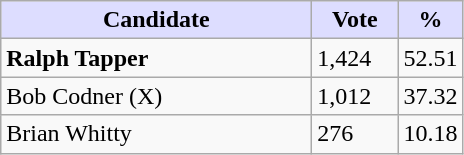<table class="wikitable">
<tr>
<th style="background:#ddf; width:200px;">Candidate</th>
<th style="background:#ddf; width:50px;">Vote</th>
<th style="background:#ddf; width:30px;">%</th>
</tr>
<tr>
<td><strong>Ralph Tapper</strong></td>
<td>1,424</td>
<td>52.51</td>
</tr>
<tr>
<td>Bob Codner (X)</td>
<td>1,012</td>
<td>37.32</td>
</tr>
<tr>
<td>Brian Whitty</td>
<td>276</td>
<td>10.18</td>
</tr>
</table>
